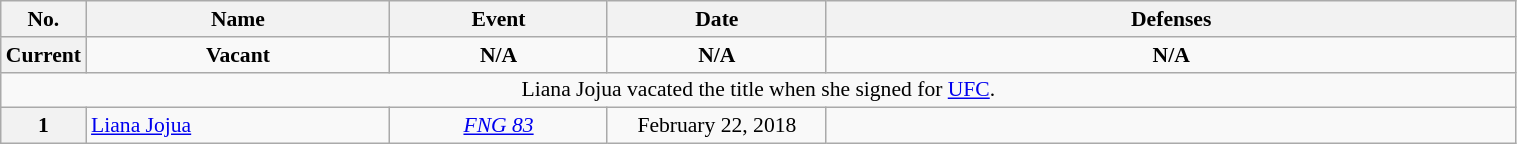<table class="wikitable" style="width:80%; font-size:90%;">
<tr>
<th style= width:1%;">No.</th>
<th style= width:21%;">Name</th>
<th style= width:15%;">Event</th>
<th style=width:15%;">Date</th>
<th style= width:48%;">Defenses</th>
</tr>
<tr>
<th>Current</th>
<td align=center><strong>Vacant</strong></td>
<td align=center><strong>N/A</strong></td>
<td align=center><strong>N/A</strong></td>
<td align=center><strong>N/A</strong></td>
</tr>
<tr>
<td style="text-align:center;" colspan="5">Liana Jojua vacated the title when she signed for <a href='#'>UFC</a>.</td>
</tr>
<tr>
<th>1</th>
<td align=left> <a href='#'>Liana Jojua</a> <br></td>
<td align=center><em> <a href='#'>FNG 83</a> </em><br></td>
<td align=center>February 22, 2018</td>
<td align=left></td>
</tr>
</table>
